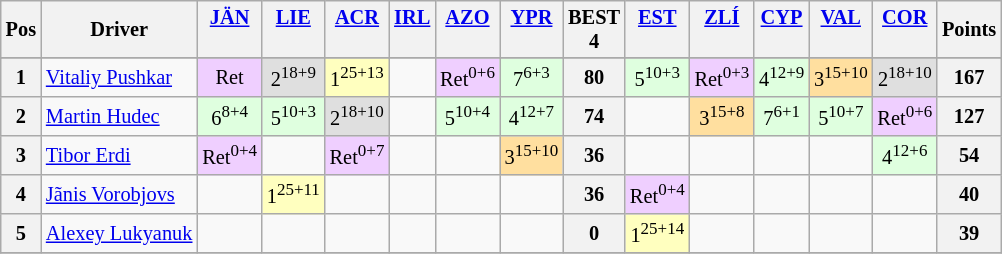<table class="wikitable" style="font-size: 85%; text-align: center;">
<tr valign="top">
<th valign="middle">Pos</th>
<th valign="middle">Driver</th>
<th><a href='#'>JÄN</a><br></th>
<th><a href='#'>LIE</a><br></th>
<th><a href='#'>ACR</a><br></th>
<th><a href='#'>IRL</a><br></th>
<th><a href='#'>AZO</a><br></th>
<th><a href='#'>YPR</a><br></th>
<th>BEST<br>4</th>
<th><a href='#'>EST</a><br></th>
<th><a href='#'>ZLÍ</a><br></th>
<th><a href='#'>CYP</a><br></th>
<th><a href='#'>VAL</a><br></th>
<th><a href='#'>COR</a><br></th>
<th valign="middle">Points</th>
</tr>
<tr>
</tr>
<tr>
<th>1</th>
<td align=left> <a href='#'>Vitaliy Pushkar</a></td>
<td style="background:#efcfff;">Ret</td>
<td style="background:#dfdfdf;">2<sup>18+9</sup></td>
<td style="background:#ffffbf;">1<sup>25+13</sup></td>
<td></td>
<td style="background:#efcfff;">Ret<sup>0+6</sup></td>
<td style="background:#dfffdf;">7<sup>6+3</sup></td>
<th>80</th>
<td style="background:#dfffdf;">5<sup>10+3</sup></td>
<td style="background:#efcfff;">Ret<sup>0+3</sup></td>
<td style="background:#dfffdf;">4<sup>12+9</sup></td>
<td style="background:#ffdf9f;">3<sup>15+10</sup></td>
<td style="background:#dfdfdf;">2<sup>18+10</sup></td>
<th>167</th>
</tr>
<tr>
<th>2</th>
<td align=left> <a href='#'>Martin Hudec</a></td>
<td style="background:#dfffdf;">6<sup>8+4</sup></td>
<td style="background:#dfffdf;">5<sup>10+3</sup></td>
<td style="background:#dfdfdf;">2<sup>18+10</sup></td>
<td></td>
<td style="background:#dfffdf;">5<sup>10+4</sup></td>
<td style="background:#dfffdf;">4<sup>12+7</sup></td>
<th>74</th>
<td></td>
<td style="background:#ffdf9f;">3<sup>15+8</sup></td>
<td style="background:#dfffdf;">7<sup>6+1</sup></td>
<td style="background:#dfffdf;">5<sup>10+7</sup></td>
<td style="background:#efcfff;">Ret<sup>0+6</sup></td>
<th>127</th>
</tr>
<tr>
<th>3</th>
<td align=left> <a href='#'>Tibor Erdi</a></td>
<td style="background:#efcfff;">Ret<sup>0+4</sup></td>
<td></td>
<td style="background:#efcfff;">Ret<sup>0+7</sup></td>
<td></td>
<td></td>
<td style="background:#ffdf9f;">3<sup>15+10</sup></td>
<th>36</th>
<td></td>
<td></td>
<td></td>
<td></td>
<td style="background:#dfffdf;">4<sup>12+6</sup></td>
<th>54</th>
</tr>
<tr>
<th>4</th>
<td align=left> <a href='#'>Jãnis Vorobjovs</a></td>
<td></td>
<td style="background:#ffffbf;">1<sup>25+11</sup></td>
<td></td>
<td></td>
<td></td>
<td></td>
<th>36</th>
<td style="background:#efcfff;">Ret<sup>0+4</sup></td>
<td></td>
<td></td>
<td></td>
<td></td>
<th>40</th>
</tr>
<tr>
<th>5</th>
<td align=left> <a href='#'>Alexey Lukyanuk</a></td>
<td></td>
<td></td>
<td></td>
<td></td>
<td></td>
<td></td>
<th>0</th>
<td style="background:#ffffbf;">1<sup>25+14</sup></td>
<td></td>
<td></td>
<td></td>
<td></td>
<th>39</th>
</tr>
<tr>
</tr>
</table>
